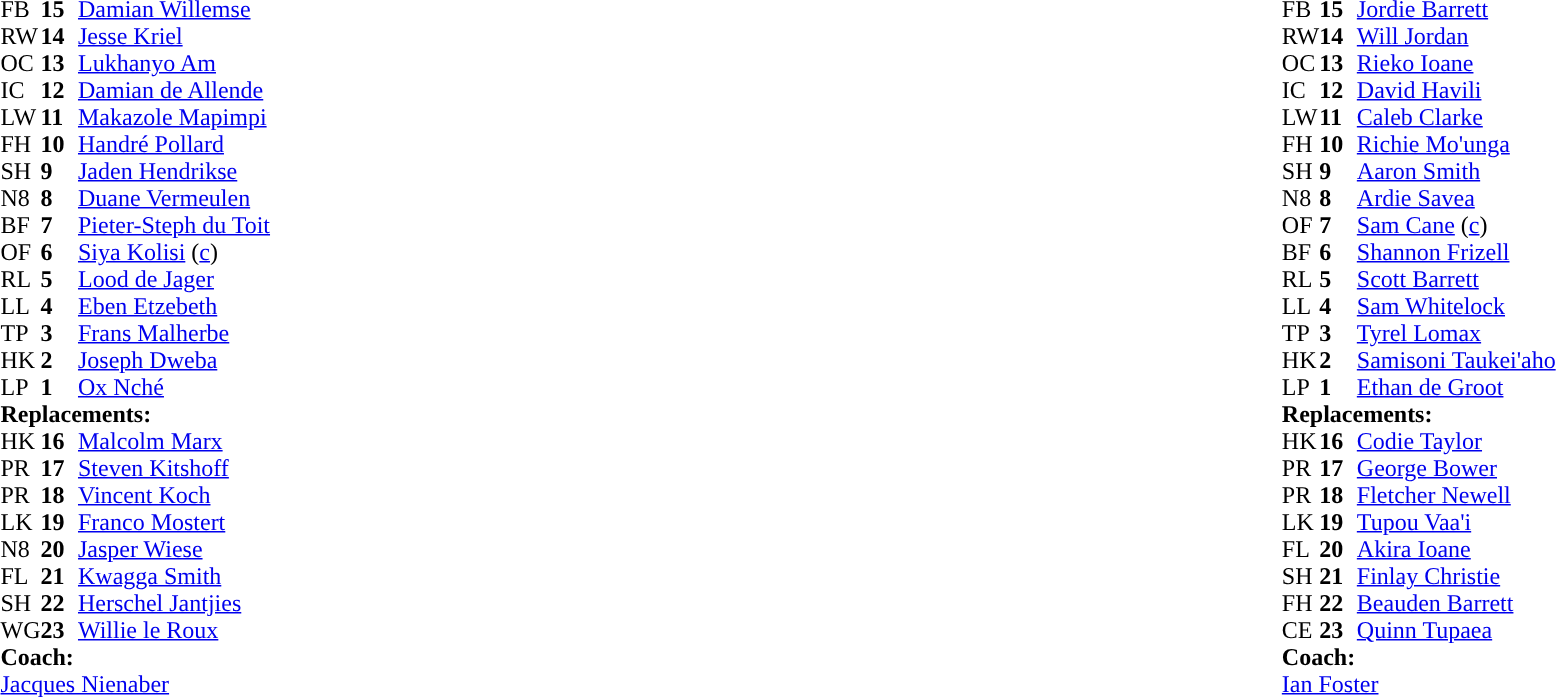<table style="width:100%">
<tr>
<td style="vertical-align:top;width:50%"><br><table cellspacing="0" cellpadding="0">
<tr>
<th width="25"></th>
<th width="25"></th>
</tr>
<tr>
<td>FB</td>
<td><strong>15</strong></td>
<td><a href='#'>Damian Willemse</a></td>
<td></td>
</tr>
<tr>
<td>RW</td>
<td><strong>14</strong></td>
<td><a href='#'>Jesse Kriel</a></td>
<td></td>
<td></td>
</tr>
<tr>
<td>OC</td>
<td><strong>13</strong></td>
<td><a href='#'>Lukhanyo Am</a></td>
</tr>
<tr>
<td>IC</td>
<td><strong>12</strong></td>
<td><a href='#'>Damian de Allende</a></td>
</tr>
<tr>
<td>LW</td>
<td><strong>11</strong></td>
<td><a href='#'>Makazole Mapimpi</a></td>
</tr>
<tr>
<td>FH</td>
<td><strong>10</strong></td>
<td><a href='#'>Handré Pollard</a></td>
</tr>
<tr>
<td>SH</td>
<td><strong>9</strong></td>
<td><a href='#'>Jaden Hendrikse</a></td>
<td></td>
<td></td>
</tr>
<tr>
<td>N8</td>
<td><strong>8</strong></td>
<td><a href='#'>Duane Vermeulen</a></td>
<td></td>
<td></td>
</tr>
<tr>
<td>BF</td>
<td><strong>7</strong></td>
<td><a href='#'>Pieter-Steph du Toit</a></td>
</tr>
<tr>
<td>OF</td>
<td><strong>6</strong></td>
<td><a href='#'>Siya Kolisi</a> (<a href='#'>c</a>)</td>
<td></td>
<td></td>
</tr>
<tr>
<td>RL</td>
<td><strong>5</strong></td>
<td><a href='#'>Lood de Jager</a></td>
<td></td>
<td></td>
</tr>
<tr>
<td>LL</td>
<td><strong>4</strong></td>
<td><a href='#'>Eben Etzebeth</a></td>
</tr>
<tr>
<td>TP</td>
<td><strong>3</strong></td>
<td><a href='#'>Frans Malherbe</a></td>
<td></td>
<td></td>
</tr>
<tr>
<td>HK</td>
<td><strong>2</strong></td>
<td><a href='#'>Joseph Dweba</a></td>
<td></td>
<td></td>
</tr>
<tr>
<td>LP</td>
<td><strong>1</strong></td>
<td><a href='#'>Ox Nché</a></td>
<td></td>
<td></td>
</tr>
<tr>
<td colspan="3"><strong>Replacements:</strong></td>
</tr>
<tr>
<td>HK</td>
<td><strong>16</strong></td>
<td><a href='#'>Malcolm Marx</a></td>
<td></td>
<td></td>
</tr>
<tr>
<td>PR</td>
<td><strong>17</strong></td>
<td><a href='#'>Steven Kitshoff</a></td>
<td></td>
<td></td>
</tr>
<tr>
<td>PR</td>
<td><strong>18</strong></td>
<td><a href='#'>Vincent Koch</a></td>
<td></td>
<td></td>
</tr>
<tr>
<td>LK</td>
<td><strong>19</strong></td>
<td><a href='#'>Franco Mostert</a></td>
<td></td>
<td></td>
</tr>
<tr>
<td>N8</td>
<td><strong>20</strong></td>
<td><a href='#'>Jasper Wiese</a></td>
<td></td>
<td></td>
</tr>
<tr>
<td>FL</td>
<td><strong>21</strong></td>
<td><a href='#'>Kwagga Smith</a></td>
<td></td>
<td></td>
</tr>
<tr>
<td>SH</td>
<td><strong>22</strong></td>
<td><a href='#'>Herschel Jantjies</a></td>
<td></td>
<td></td>
</tr>
<tr>
<td>WG</td>
<td><strong>23</strong></td>
<td><a href='#'>Willie le Roux</a></td>
<td></td>
<td></td>
</tr>
<tr>
<td colspan="3"><strong>Coach:</strong></td>
</tr>
<tr>
<td colspan="3"> <a href='#'>Jacques Nienaber</a></td>
</tr>
</table>
</td>
<td style="vertical-align:top"></td>
<td style="vertical-align:top;width:50%"><br><table cellspacing="0" cellpadding="0" style="margin:auto">
<tr>
<th width="25"></th>
<th width="25"></th>
</tr>
<tr>
<td>FB</td>
<td><strong>15</strong></td>
<td><a href='#'>Jordie Barrett</a></td>
</tr>
<tr>
<td>RW</td>
<td><strong>14</strong></td>
<td><a href='#'>Will Jordan</a></td>
</tr>
<tr>
<td>OC</td>
<td><strong>13</strong></td>
<td><a href='#'>Rieko Ioane</a></td>
<td></td>
<td></td>
</tr>
<tr>
<td>IC</td>
<td><strong>12</strong></td>
<td><a href='#'>David Havili</a></td>
</tr>
<tr>
<td>LW</td>
<td><strong>11</strong></td>
<td><a href='#'>Caleb Clarke</a></td>
<td></td>
<td></td>
</tr>
<tr>
<td>FH</td>
<td><strong>10</strong></td>
<td><a href='#'>Richie Mo'unga</a></td>
</tr>
<tr>
<td>SH</td>
<td><strong>9</strong></td>
<td><a href='#'>Aaron Smith</a></td>
<td></td>
<td></td>
</tr>
<tr>
<td>N8</td>
<td><strong>8</strong></td>
<td><a href='#'>Ardie Savea</a></td>
</tr>
<tr>
<td>OF</td>
<td><strong>7</strong></td>
<td><a href='#'>Sam Cane</a> (<a href='#'>c</a>)</td>
<td></td>
<td></td>
</tr>
<tr>
<td>BF</td>
<td><strong>6</strong></td>
<td><a href='#'>Shannon Frizell</a></td>
<td></td>
<td></td>
</tr>
<tr>
<td>RL</td>
<td><strong>5</strong></td>
<td><a href='#'>Scott Barrett</a></td>
</tr>
<tr>
<td>LL</td>
<td><strong>4</strong></td>
<td><a href='#'>Sam Whitelock</a></td>
</tr>
<tr>
<td>TP</td>
<td><strong>3</strong></td>
<td><a href='#'>Tyrel Lomax</a></td>
<td></td>
<td></td>
</tr>
<tr>
<td>HK</td>
<td><strong>2</strong></td>
<td><a href='#'>Samisoni Taukei'aho</a></td>
<td></td>
<td></td>
</tr>
<tr>
<td>LP</td>
<td><strong>1</strong></td>
<td><a href='#'>Ethan de Groot</a></td>
<td></td>
<td></td>
</tr>
<tr>
<td colspan="3"><strong>Replacements:</strong></td>
</tr>
<tr>
<td>HK</td>
<td><strong>16</strong></td>
<td><a href='#'>Codie Taylor</a></td>
<td></td>
<td></td>
</tr>
<tr>
<td>PR</td>
<td><strong>17</strong></td>
<td><a href='#'>George Bower</a></td>
<td></td>
<td></td>
</tr>
<tr>
<td>PR</td>
<td><strong>18</strong></td>
<td><a href='#'>Fletcher Newell</a></td>
<td></td>
<td></td>
</tr>
<tr>
<td>LK</td>
<td><strong>19</strong></td>
<td><a href='#'>Tupou Vaa'i</a></td>
<td></td>
<td></td>
</tr>
<tr>
<td>FL</td>
<td><strong>20</strong></td>
<td><a href='#'>Akira Ioane</a></td>
<td></td>
<td></td>
</tr>
<tr>
<td>SH</td>
<td><strong>21</strong></td>
<td><a href='#'>Finlay Christie</a></td>
<td></td>
<td></td>
</tr>
<tr>
<td>FH</td>
<td><strong>22</strong></td>
<td><a href='#'>Beauden Barrett</a></td>
<td></td>
<td></td>
</tr>
<tr>
<td>CE</td>
<td><strong>23</strong></td>
<td><a href='#'>Quinn Tupaea</a></td>
<td></td>
<td></td>
</tr>
<tr>
<td colspan="3"><strong>Coach:</strong></td>
</tr>
<tr>
<td colspan="3"> <a href='#'>Ian Foster</a></td>
</tr>
</table>
</td>
</tr>
</table>
